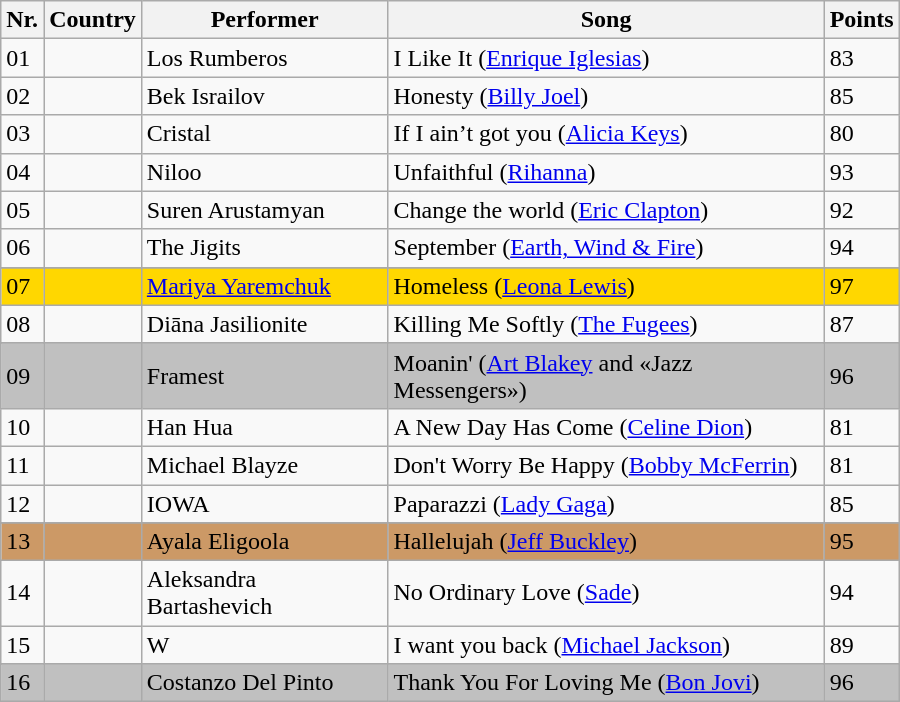<table class="sortable wikitable" width=600 %>
<tr>
<th>Nr.</th>
<th>Country</th>
<th>Performer</th>
<th>Song</th>
<th>Points</th>
</tr>
<tr>
<td>01</td>
<td></td>
<td>Los Rumberos</td>
<td>I Like It (<a href='#'>Enrique Iglesias</a>)</td>
<td>83</td>
</tr>
<tr>
<td>02</td>
<td></td>
<td>Bek Israilov</td>
<td>Honesty (<a href='#'>Billy Joel</a>)</td>
<td>85</td>
</tr>
<tr>
<td>03</td>
<td></td>
<td>Cristal</td>
<td>If I ain’t got you (<a href='#'>Alicia Keys</a>)</td>
<td>80</td>
</tr>
<tr>
<td>04</td>
<td></td>
<td>Niloo</td>
<td>Unfaithful (<a href='#'>Rihanna</a>)</td>
<td>93</td>
</tr>
<tr>
<td>05</td>
<td></td>
<td>Suren Arustamyan</td>
<td>Change the world (<a href='#'>Eric Clapton</a>)</td>
<td>92</td>
</tr>
<tr>
<td>06</td>
<td></td>
<td>The Jigits</td>
<td>September (<a href='#'>Earth, Wind & Fire</a>)</td>
<td>94</td>
</tr>
<tr>
</tr>
<tr bgcolor = "gold">
<td>07</td>
<td></td>
<td><a href='#'>Mariya Yaremchuk</a></td>
<td>Homeless (<a href='#'>Leona Lewis</a>)</td>
<td>97</td>
</tr>
<tr>
<td>08</td>
<td></td>
<td>Diāna Jasilionite</td>
<td>Killing Me Softly (<a href='#'>The Fugees</a>)</td>
<td>87</td>
</tr>
<tr>
</tr>
<tr bgcolor = "silver">
<td>09</td>
<td></td>
<td>Framest</td>
<td>Moanin' (<a href='#'>Art Blakey</a> and «Jazz Messengers»)</td>
<td>96</td>
</tr>
<tr>
<td>10</td>
<td></td>
<td>Han Hua</td>
<td>A New Day Has Come (<a href='#'>Celine Dion</a>)</td>
<td>81</td>
</tr>
<tr>
<td>11</td>
<td></td>
<td>Michael Blayze</td>
<td>Don't Worry Be Happy (<a href='#'>Bobby McFerrin</a>)</td>
<td>81</td>
</tr>
<tr>
<td>12</td>
<td></td>
<td>IOWA</td>
<td>Paparazzi (<a href='#'>Lady Gaga</a>)</td>
<td>85</td>
</tr>
<tr>
</tr>
<tr bgcolor = "#cc9966">
<td>13</td>
<td></td>
<td>Ayala Eligoola</td>
<td>Hallelujah (<a href='#'>Jeff Buckley</a>)</td>
<td>95</td>
</tr>
<tr>
<td>14</td>
<td></td>
<td>Aleksandra Bartashevich</td>
<td>No Ordinary Love (<a href='#'>Sade</a>)</td>
<td>94</td>
</tr>
<tr>
<td>15</td>
<td></td>
<td>W</td>
<td>I want you back (<a href='#'>Michael Jackson</a>)</td>
<td>89</td>
</tr>
<tr>
</tr>
<tr bgcolor = "silver">
<td>16</td>
<td></td>
<td>Costanzo Del Pinto</td>
<td>Thank You For Loving Me (<a href='#'>Bon Jovi</a>)</td>
<td>96</td>
</tr>
</table>
